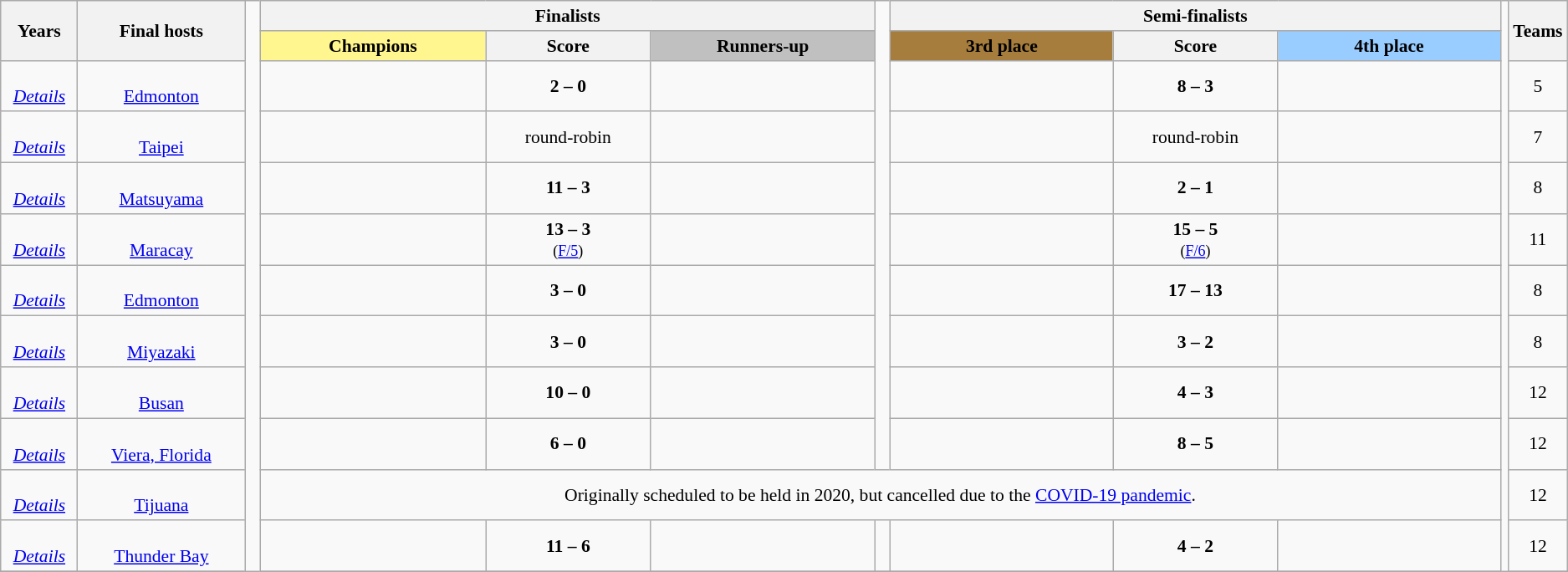<table class="wikitable" style="font-size:90%; text-align: center;">
<tr>
<th rowspan=2 width=5%>Years</th>
<th rowspan=2 width=11%>Final hosts</th>
<td width=1% rowspan=50 style="border-top:none;border-bottom:none;"></td>
<th colspan=3>Finalists</th>
<td width=1% rowspan=10 style="border-top:none;border-bottom:none;"></td>
<th colspan=3>Semi-finalists</th>
<td width=1% rowspan=13 style="border-top:none;border-bottom:none;"></td>
<th rowspan=2 width=5%>Teams</th>
</tr>
<tr>
<th width=15% style="background:#fff68f">Champions</th>
<th width=11%>Score</th>
<th width=15% style="background:silver">Runners-up</th>
<th width=15% style="background:#a67d3d">3rd place</th>
<th width=11%>Score</th>
<th width=15% style="background:#9acdff">4th place</th>
</tr>
<tr>
<td> <br> <em><a href='#'>Details</a></em></td>
<td> <br> <a href='#'>Edmonton</a></td>
<td><strong></strong></td>
<td><strong>2 – 0</strong></td>
<td></td>
<td></td>
<td><strong>8 – 3</strong></td>
<td></td>
<td>5</td>
</tr>
<tr>
<td> <br> <em><a href='#'>Details</a></em></td>
<td> <br> <a href='#'>Taipei</a></td>
<td><strong></strong></td>
<td>round-robin</td>
<td></td>
<td></td>
<td>round-robin</td>
<td></td>
<td>7</td>
</tr>
<tr>
<td> <br> <em><a href='#'>Details</a></em></td>
<td> <br> <a href='#'>Matsuyama</a></td>
<td><strong></strong></td>
<td><strong>11 – 3</strong></td>
<td></td>
<td></td>
<td><strong>2 – 1</strong></td>
<td></td>
<td>8</td>
</tr>
<tr>
<td> <br> <em><a href='#'>Details</a></em></td>
<td> <br> <a href='#'>Maracay</a></td>
<td><strong></strong></td>
<td><strong>13 – 3</strong> <br><small> (<a href='#'>F/5</a>)</small></td>
<td></td>
<td></td>
<td><strong>15 – 5</strong> <br><small> (<a href='#'>F/6</a>)</small></td>
<td></td>
<td>11</td>
</tr>
<tr>
<td> <br> <em><a href='#'>Details</a></em></td>
<td> <br> <a href='#'>Edmonton</a></td>
<td><strong></strong></td>
<td><strong>3 – 0</strong></td>
<td></td>
<td></td>
<td><strong>17 – 13</strong></td>
<td></td>
<td>8</td>
</tr>
<tr>
<td> <br> <em><a href='#'>Details</a></em></td>
<td> <br> <a href='#'>Miyazaki</a></td>
<td><strong></strong></td>
<td><strong>3 – 0</strong></td>
<td></td>
<td></td>
<td><strong>3 – 2</strong></td>
<td></td>
<td>8</td>
</tr>
<tr>
<td> <br> <em><a href='#'>Details</a></em></td>
<td> <br> <a href='#'>Busan</a></td>
<td><strong></strong></td>
<td><strong>10 – 0</strong></td>
<td></td>
<td></td>
<td><strong>4 – 3</strong></td>
<td></td>
<td>12</td>
</tr>
<tr>
<td> <br> <em><a href='#'>Details</a></em></td>
<td> <br> <a href='#'>Viera, Florida</a></td>
<td><strong></strong></td>
<td><strong>6 – 0</strong></td>
<td></td>
<td></td>
<td><strong>8 – 5</strong></td>
<td></td>
<td>12</td>
</tr>
<tr>
<td> <br> <em><a href='#'>Details</a></em></td>
<td> <br> <a href='#'>Tijuana</a></td>
<td colspan=7>Originally scheduled to be held in 2020, but cancelled due to the <a href='#'>COVID-19 pandemic</a>.</td>
<td>12</td>
</tr>
<tr>
<td> <br> <em><a href='#'>Details</a></em></td>
<td> <br> <a href='#'>Thunder Bay</a></td>
<td><strong></strong></td>
<td><strong>11 – 6</strong></td>
<td></td>
<td></td>
<td></td>
<td><strong>4 – 2</strong></td>
<td></td>
<td>12</td>
</tr>
<tr>
</tr>
</table>
